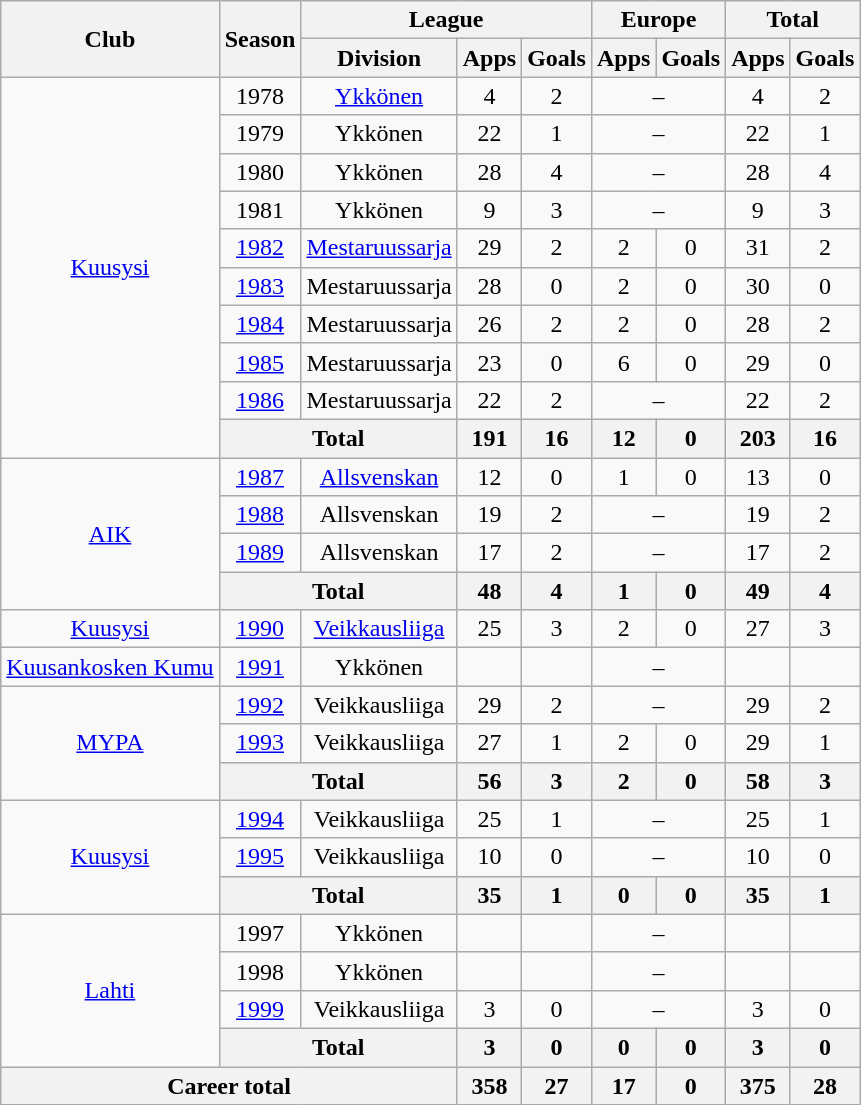<table class="wikitable" style="text-align:center">
<tr>
<th rowspan="2">Club</th>
<th rowspan="2">Season</th>
<th colspan="3">League</th>
<th colspan="2">Europe</th>
<th colspan="2">Total</th>
</tr>
<tr>
<th>Division</th>
<th>Apps</th>
<th>Goals</th>
<th>Apps</th>
<th>Goals</th>
<th>Apps</th>
<th>Goals</th>
</tr>
<tr>
<td rowspan=10><a href='#'>Kuusysi</a></td>
<td>1978</td>
<td><a href='#'>Ykkönen</a></td>
<td>4</td>
<td>2</td>
<td colspan=2>–</td>
<td>4</td>
<td>2</td>
</tr>
<tr>
<td>1979</td>
<td>Ykkönen</td>
<td>22</td>
<td>1</td>
<td colspan=2>–</td>
<td>22</td>
<td>1</td>
</tr>
<tr>
<td>1980</td>
<td>Ykkönen</td>
<td>28</td>
<td>4</td>
<td colspan=2>–</td>
<td>28</td>
<td>4</td>
</tr>
<tr>
<td>1981</td>
<td>Ykkönen</td>
<td>9</td>
<td>3</td>
<td colspan=2>–</td>
<td>9</td>
<td>3</td>
</tr>
<tr>
<td><a href='#'>1982</a></td>
<td><a href='#'>Mestaruussarja</a></td>
<td>29</td>
<td>2</td>
<td>2</td>
<td>0</td>
<td>31</td>
<td>2</td>
</tr>
<tr>
<td><a href='#'>1983</a></td>
<td>Mestaruussarja</td>
<td>28</td>
<td>0</td>
<td>2</td>
<td>0</td>
<td>30</td>
<td>0</td>
</tr>
<tr>
<td><a href='#'>1984</a></td>
<td>Mestaruussarja</td>
<td>26</td>
<td>2</td>
<td>2</td>
<td>0</td>
<td>28</td>
<td>2</td>
</tr>
<tr>
<td><a href='#'>1985</a></td>
<td>Mestaruussarja</td>
<td>23</td>
<td>0</td>
<td>6</td>
<td>0</td>
<td>29</td>
<td>0</td>
</tr>
<tr>
<td><a href='#'>1986</a></td>
<td>Mestaruussarja</td>
<td>22</td>
<td>2</td>
<td colspan=2>–</td>
<td>22</td>
<td>2</td>
</tr>
<tr>
<th colspan=2>Total</th>
<th>191</th>
<th>16</th>
<th>12</th>
<th>0</th>
<th>203</th>
<th>16</th>
</tr>
<tr>
<td rowspan=4><a href='#'>AIK</a></td>
<td><a href='#'>1987</a></td>
<td><a href='#'>Allsvenskan</a></td>
<td>12</td>
<td>0</td>
<td>1</td>
<td>0</td>
<td>13</td>
<td>0</td>
</tr>
<tr>
<td><a href='#'>1988</a></td>
<td>Allsvenskan</td>
<td>19</td>
<td>2</td>
<td colspan=2>–</td>
<td>19</td>
<td>2</td>
</tr>
<tr>
<td><a href='#'>1989</a></td>
<td>Allsvenskan</td>
<td>17</td>
<td>2</td>
<td colspan=2>–</td>
<td>17</td>
<td>2</td>
</tr>
<tr>
<th colspan=2>Total</th>
<th>48</th>
<th>4</th>
<th>1</th>
<th>0</th>
<th>49</th>
<th>4</th>
</tr>
<tr>
<td><a href='#'>Kuusysi</a></td>
<td><a href='#'>1990</a></td>
<td><a href='#'>Veikkausliiga</a></td>
<td>25</td>
<td>3</td>
<td>2</td>
<td>0</td>
<td>27</td>
<td>3</td>
</tr>
<tr>
<td><a href='#'>Kuusankosken Kumu</a></td>
<td><a href='#'>1991</a></td>
<td>Ykkönen</td>
<td></td>
<td></td>
<td colspan=2>–</td>
<td></td>
<td></td>
</tr>
<tr>
<td rowspan=3><a href='#'>MYPA</a></td>
<td><a href='#'>1992</a></td>
<td>Veikkausliiga</td>
<td>29</td>
<td>2</td>
<td colspan=2>–</td>
<td>29</td>
<td>2</td>
</tr>
<tr>
<td><a href='#'>1993</a></td>
<td>Veikkausliiga</td>
<td>27</td>
<td>1</td>
<td>2</td>
<td>0</td>
<td>29</td>
<td>1</td>
</tr>
<tr>
<th colspan=2>Total</th>
<th>56</th>
<th>3</th>
<th>2</th>
<th>0</th>
<th>58</th>
<th>3</th>
</tr>
<tr>
<td rowspan=3><a href='#'>Kuusysi</a></td>
<td><a href='#'>1994</a></td>
<td>Veikkausliiga</td>
<td>25</td>
<td>1</td>
<td colspan=2>–</td>
<td>25</td>
<td>1</td>
</tr>
<tr>
<td><a href='#'>1995</a></td>
<td>Veikkausliiga</td>
<td>10</td>
<td>0</td>
<td colspan=2>–</td>
<td>10</td>
<td>0</td>
</tr>
<tr>
<th colspan=2>Total</th>
<th>35</th>
<th>1</th>
<th>0</th>
<th>0</th>
<th>35</th>
<th>1</th>
</tr>
<tr>
<td rowspan=4><a href='#'>Lahti</a></td>
<td>1997</td>
<td>Ykkönen</td>
<td></td>
<td></td>
<td colspan=2>–</td>
<td></td>
<td></td>
</tr>
<tr>
<td>1998</td>
<td>Ykkönen</td>
<td></td>
<td></td>
<td colspan=2>–</td>
<td></td>
<td></td>
</tr>
<tr>
<td><a href='#'>1999</a></td>
<td>Veikkausliiga</td>
<td>3</td>
<td>0</td>
<td colspan=2>–</td>
<td>3</td>
<td>0</td>
</tr>
<tr>
<th colspan=2>Total</th>
<th>3</th>
<th>0</th>
<th>0</th>
<th>0</th>
<th>3</th>
<th>0</th>
</tr>
<tr>
<th colspan="3">Career total</th>
<th>358</th>
<th>27</th>
<th>17</th>
<th>0</th>
<th>375</th>
<th>28</th>
</tr>
</table>
